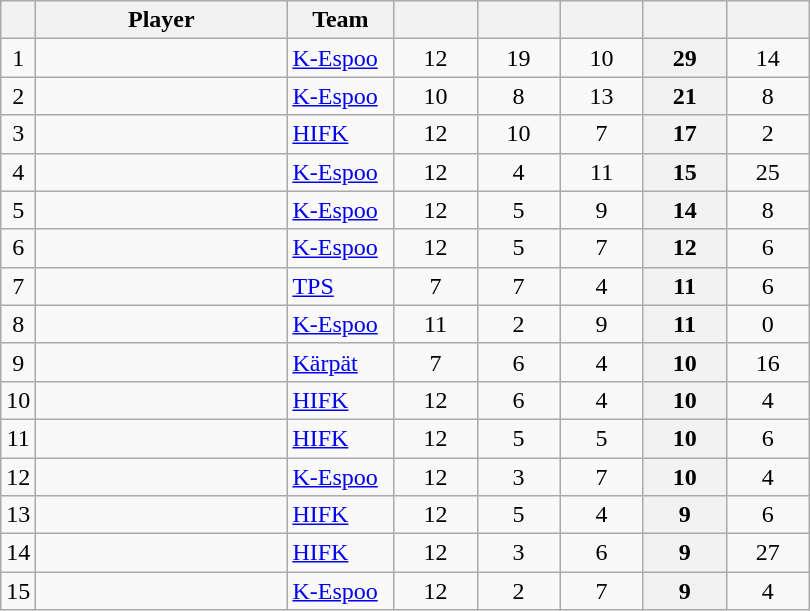<table class="wikitable sortable" style="text-align: center">
<tr>
<th></th>
<th style="width: 10em;">Player</th>
<th style="width: 4em;">Team</th>
<th style="width: 3em;"></th>
<th style="width: 3em;"></th>
<th style="width: 3em;"></th>
<th style="width: 3em;"></th>
<th style="width: 3em;"></th>
</tr>
<tr>
<td>1</td>
<td style="text-align:left;"></td>
<td style="text-align:left;"><a href='#'>K-Espoo</a></td>
<td>12</td>
<td>19</td>
<td>10</td>
<th>29</th>
<td>14</td>
</tr>
<tr>
<td>2</td>
<td style="text-align:left;"></td>
<td style="text-align:left;"><a href='#'>K-Espoo</a></td>
<td>10</td>
<td>8</td>
<td>13</td>
<th>21</th>
<td>8</td>
</tr>
<tr>
<td>3</td>
<td style="text-align:left;"></td>
<td style="text-align:left;"><a href='#'>HIFK</a></td>
<td>12</td>
<td>10</td>
<td>7</td>
<th>17</th>
<td>2</td>
</tr>
<tr>
<td>4</td>
<td style="text-align:left;"></td>
<td style="text-align:left;"><a href='#'>K-Espoo</a></td>
<td>12</td>
<td>4</td>
<td>11</td>
<th>15</th>
<td>25</td>
</tr>
<tr>
<td>5</td>
<td style="text-align:left;"></td>
<td style="text-align:left;"><a href='#'>K-Espoo</a></td>
<td>12</td>
<td>5</td>
<td>9</td>
<th>14</th>
<td>8</td>
</tr>
<tr>
<td>6</td>
<td style="text-align:left;"></td>
<td style="text-align:left;"><a href='#'>K-Espoo</a></td>
<td>12</td>
<td>5</td>
<td>7</td>
<th>12</th>
<td>6</td>
</tr>
<tr>
<td>7</td>
<td style="text-align:left;"></td>
<td style="text-align:left;"><a href='#'>TPS</a></td>
<td>7</td>
<td>7</td>
<td>4</td>
<th>11</th>
<td>6</td>
</tr>
<tr>
<td>8</td>
<td style="text-align:left;"></td>
<td style="text-align:left;"><a href='#'>K-Espoo</a></td>
<td>11</td>
<td>2</td>
<td>9</td>
<th>11</th>
<td>0</td>
</tr>
<tr>
<td>9</td>
<td style="text-align:left;"></td>
<td style="text-align:left;"><a href='#'>Kärpät</a></td>
<td>7</td>
<td>6</td>
<td>4</td>
<th>10</th>
<td>16</td>
</tr>
<tr>
<td>10</td>
<td style="text-align:left;"></td>
<td style="text-align:left;"><a href='#'>HIFK</a></td>
<td>12</td>
<td>6</td>
<td>4</td>
<th>10</th>
<td>4</td>
</tr>
<tr>
<td>11</td>
<td style="text-align:left;"></td>
<td style="text-align:left;"><a href='#'>HIFK</a></td>
<td>12</td>
<td>5</td>
<td>5</td>
<th>10</th>
<td>6</td>
</tr>
<tr>
<td>12</td>
<td style="text-align:left;"></td>
<td style="text-align:left;"><a href='#'>K-Espoo</a></td>
<td>12</td>
<td>3</td>
<td>7</td>
<th>10</th>
<td>4</td>
</tr>
<tr>
<td>13</td>
<td style="text-align:left;"></td>
<td style="text-align:left;"><a href='#'>HIFK</a></td>
<td>12</td>
<td>5</td>
<td>4</td>
<th>9</th>
<td>6</td>
</tr>
<tr>
<td>14</td>
<td style="text-align:left;"></td>
<td style="text-align:left;"><a href='#'>HIFK</a></td>
<td>12</td>
<td>3</td>
<td>6</td>
<th>9</th>
<td>27</td>
</tr>
<tr>
<td>15</td>
<td style="text-align:left;"></td>
<td style="text-align:left;"><a href='#'>K-Espoo</a></td>
<td>12</td>
<td>2</td>
<td>7</td>
<th>9</th>
<td>4</td>
</tr>
</table>
